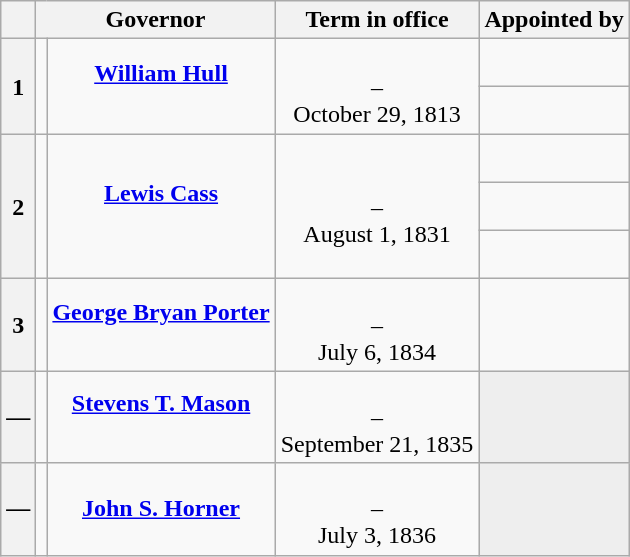<table class="wikitable sortable" style="text-align:center;">
<tr>
<th scope="col" data-sort-type="number"></th>
<th scope="colgroup" colspan="2">Governor</th>
<th scope="col">Term in office</th>
<th scope="col">Appointed by</th>
</tr>
<tr style="height:2em;">
<th rowspan="2" scope="rowgroup">1</th>
<td rowspan="2" data-sort-value="Hull, William"></td>
<td rowspan="2"><strong><a href='#'>William Hull</a></strong><br><br></td>
<td rowspan="2"><br>–<br>October 29, 1813<br></td>
<td></td>
</tr>
<tr style="height:2em;">
<td></td>
</tr>
<tr style="height:2em;">
<th rowspan="3" scope="rowgroup">2</th>
<td rowspan="3" data-sort-value="Cass, Lewis"></td>
<td rowspan="3"><strong><a href='#'>Lewis Cass</a></strong><br><br></td>
<td rowspan="3"><br>–<br>August 1, 1831<br></td>
<td></td>
</tr>
<tr style="height:2em;">
<td></td>
</tr>
<tr style="height:2em;">
<td></td>
</tr>
<tr style="height:2em;">
<th scope="row">3</th>
<td data-sort-value="Porter, George"></td>
<td><strong><a href='#'>George Bryan Porter</a></strong><br><br></td>
<td><br>–<br>July 6, 1834<br></td>
<td></td>
</tr>
<tr style="height:2em;">
<th scope="row">—</th>
<td data-sort-value="Mason, Stevens"></td>
<td><strong><a href='#'>Stevens T. Mason</a></strong><br><br></td>
<td><br>–<br>September 21, 1835<br></td>
<td style="background:#EEEEEE;"></td>
</tr>
<tr style="height:2em;">
<th scope="row">—</th>
<td data-sort-value="Horner, John"></td>
<td><strong><a href='#'>John S. Horner</a></strong><br></td>
<td><br>–<br>July 3, 1836<br></td>
<td style="background:#EEEEEE;"></td>
</tr>
</table>
